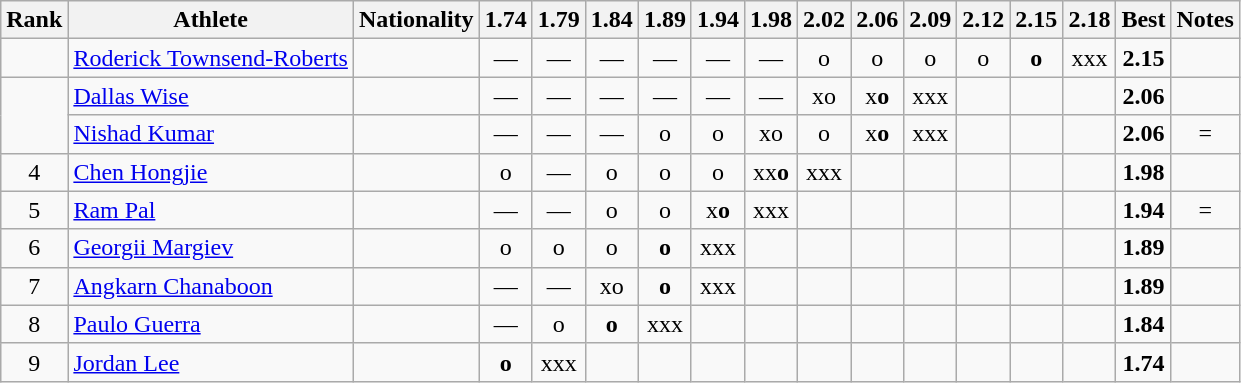<table class="wikitable sortable" style="text-align:center">
<tr>
<th>Rank</th>
<th>Athlete</th>
<th>Nationality</th>
<th>1.74</th>
<th>1.79</th>
<th>1.84</th>
<th>1.89</th>
<th>1.94</th>
<th>1.98</th>
<th>2.02</th>
<th>2.06</th>
<th>2.09</th>
<th>2.12</th>
<th>2.15</th>
<th>2.18</th>
<th>Best</th>
<th>Notes</th>
</tr>
<tr>
<td></td>
<td align=left><a href='#'>Roderick Townsend-Roberts</a></td>
<td align=left></td>
<td>—</td>
<td>—</td>
<td>—</td>
<td>—</td>
<td>—</td>
<td>—</td>
<td>o</td>
<td>o</td>
<td>o</td>
<td>o</td>
<td><strong>o</strong></td>
<td>xxx</td>
<td><strong>2.15</strong></td>
<td><strong></strong></td>
</tr>
<tr>
<td rowspan=2></td>
<td align=left><a href='#'>Dallas Wise</a></td>
<td align=left></td>
<td>—</td>
<td>—</td>
<td>—</td>
<td>—</td>
<td>—</td>
<td>—</td>
<td>xo</td>
<td>x<strong>o</strong></td>
<td>xxx</td>
<td></td>
<td></td>
<td></td>
<td><strong>2.06</strong></td>
<td></td>
</tr>
<tr>
<td align=left><a href='#'>Nishad Kumar</a></td>
<td align=left></td>
<td>—</td>
<td>—</td>
<td>—</td>
<td>o</td>
<td>o</td>
<td>xo</td>
<td>o</td>
<td>x<strong>o</strong></td>
<td>xxx</td>
<td></td>
<td></td>
<td></td>
<td><strong>2.06</strong></td>
<td>=</td>
</tr>
<tr>
<td>4</td>
<td align=left><a href='#'>Chen Hongjie</a></td>
<td align=left></td>
<td>o</td>
<td>—</td>
<td>o</td>
<td>o</td>
<td>o</td>
<td>xx<strong>o</strong></td>
<td>xxx</td>
<td></td>
<td></td>
<td></td>
<td></td>
<td></td>
<td><strong>1.98</strong></td>
<td></td>
</tr>
<tr>
<td>5</td>
<td align=left><a href='#'>Ram Pal</a></td>
<td align=left></td>
<td>—</td>
<td>—</td>
<td>o</td>
<td>o</td>
<td>x<strong>o</strong></td>
<td>xxx</td>
<td></td>
<td></td>
<td></td>
<td></td>
<td></td>
<td></td>
<td><strong>1.94</strong></td>
<td>=</td>
</tr>
<tr>
<td>6</td>
<td align=left><a href='#'>Georgii Margiev</a></td>
<td align=left></td>
<td>o</td>
<td>o</td>
<td>o</td>
<td><strong>o</strong></td>
<td>xxx</td>
<td></td>
<td></td>
<td></td>
<td></td>
<td></td>
<td></td>
<td></td>
<td><strong>1.89</strong></td>
<td></td>
</tr>
<tr>
<td>7</td>
<td align=left><a href='#'>Angkarn Chanaboon</a></td>
<td align=left></td>
<td>—</td>
<td>—</td>
<td>xo</td>
<td><strong>o</strong></td>
<td>xxx</td>
<td></td>
<td></td>
<td></td>
<td></td>
<td></td>
<td></td>
<td></td>
<td><strong>1.89</strong></td>
<td></td>
</tr>
<tr>
<td>8</td>
<td align=left><a href='#'>Paulo Guerra</a></td>
<td align=left></td>
<td>—</td>
<td>o</td>
<td><strong>o</strong></td>
<td>xxx</td>
<td></td>
<td></td>
<td></td>
<td></td>
<td></td>
<td></td>
<td></td>
<td></td>
<td><strong>1.84</strong></td>
<td></td>
</tr>
<tr>
<td>9</td>
<td align=left><a href='#'>Jordan Lee</a></td>
<td align=left></td>
<td><strong>o</strong></td>
<td>xxx</td>
<td></td>
<td></td>
<td></td>
<td></td>
<td></td>
<td></td>
<td></td>
<td></td>
<td></td>
<td></td>
<td><strong>1.74</strong></td>
<td></td>
</tr>
</table>
